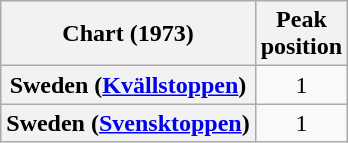<table class="wikitable sortable plainrowheaders" style="text-align:center">
<tr>
<th>Chart (1973)</th>
<th>Peak<br>position</th>
</tr>
<tr>
<th scope="row">Sweden (<a href='#'>Kvällstoppen</a>)</th>
<td>1</td>
</tr>
<tr>
<th scope="row">Sweden (<a href='#'>Svensktoppen</a>)</th>
<td>1</td>
</tr>
</table>
